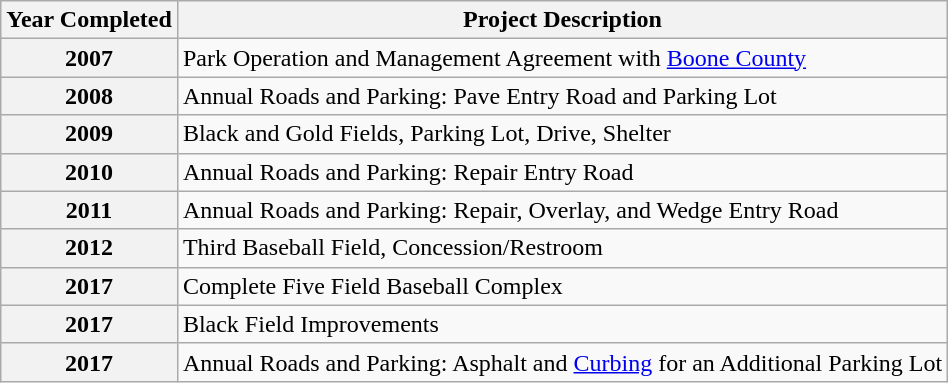<table class="wikitable">
<tr>
<th>Year Completed</th>
<th><strong>Project Description</strong></th>
</tr>
<tr>
<th>2007</th>
<td>Park Operation and Management Agreement with <a href='#'>Boone County</a></td>
</tr>
<tr>
<th>2008</th>
<td>Annual Roads and Parking: Pave Entry Road and Parking Lot</td>
</tr>
<tr>
<th>2009</th>
<td>Black and Gold Fields, Parking Lot, Drive, Shelter</td>
</tr>
<tr>
<th>2010</th>
<td>Annual Roads and Parking: Repair Entry Road</td>
</tr>
<tr>
<th>2011</th>
<td>Annual Roads and Parking: Repair, Overlay, and Wedge Entry Road</td>
</tr>
<tr>
<th>2012</th>
<td>Third Baseball Field, Concession/Restroom</td>
</tr>
<tr>
<th>2017</th>
<td>Complete Five Field Baseball Complex</td>
</tr>
<tr>
<th>2017</th>
<td>Black Field Improvements</td>
</tr>
<tr>
<th>2017</th>
<td>Annual Roads and Parking: Asphalt and <a href='#'>Curbing</a> for an Additional Parking Lot</td>
</tr>
</table>
